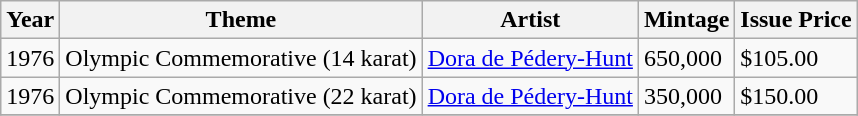<table class="wikitable">
<tr>
<th>Year</th>
<th>Theme</th>
<th>Artist</th>
<th>Mintage</th>
<th>Issue Price</th>
</tr>
<tr>
<td>1976</td>
<td>Olympic Commemorative (14 karat)</td>
<td><a href='#'>Dora de Pédery-Hunt</a></td>
<td>650,000</td>
<td>$105.00</td>
</tr>
<tr>
<td>1976</td>
<td>Olympic Commemorative (22 karat)</td>
<td><a href='#'>Dora de Pédery-Hunt</a></td>
<td>350,000</td>
<td>$150.00</td>
</tr>
<tr>
</tr>
</table>
